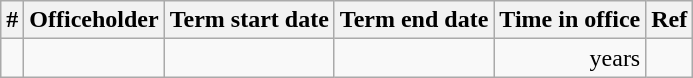<table class='wikitable sortable'>
<tr>
<th>#</th>
<th>Officeholder</th>
<th>Term start date</th>
<th>Term end date</th>
<th>Time in office</th>
<th class="unsortable">Ref</th>
</tr>
<tr>
<td align=center></td>
<td></td>
<td align=center></td>
<td align=center></td>
<td align=right> years</td>
<td></td>
</tr>
</table>
